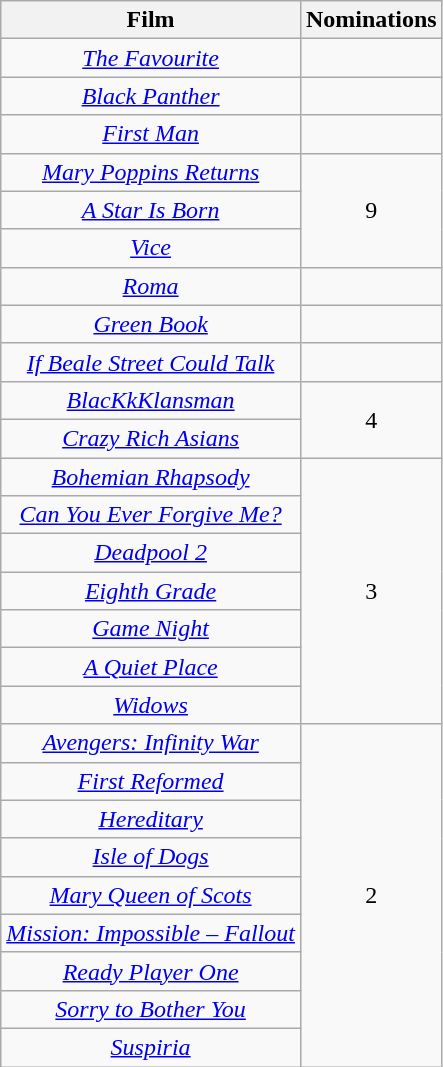<table class="wikitable" rowspan="2" style="text-align:center;" background: #f6e39c;>
<tr>
<th scope="col" style="text-align:center;">Film</th>
<th scope="col" style="width:55px;">Nominations</th>
</tr>
<tr>
<td><em><a href='#'>The Favourite</a></em></td>
<td></td>
</tr>
<tr>
<td><em><a href='#'>Black Panther</a></em></td>
<td></td>
</tr>
<tr>
<td><em><a href='#'>First Man</a></em></td>
<td></td>
</tr>
<tr>
<td><em><a href='#'>Mary Poppins Returns</a></em></td>
<td rowspan=3 style="text-align:center">9</td>
</tr>
<tr>
<td><em><a href='#'>A Star Is Born</a></em></td>
</tr>
<tr>
<td><em><a href='#'>Vice</a></em></td>
</tr>
<tr>
<td><em><a href='#'>Roma</a></em></td>
<td></td>
</tr>
<tr>
<td><em><a href='#'>Green Book</a></em></td>
<td></td>
</tr>
<tr>
<td><em><a href='#'>If Beale Street Could Talk</a></em></td>
<td></td>
</tr>
<tr>
<td><em><a href='#'>BlacKkKlansman</a></em></td>
<td rowspan=2 style="text-align:center">4</td>
</tr>
<tr>
<td><em><a href='#'>Crazy Rich Asians</a></em></td>
</tr>
<tr>
<td><em><a href='#'>Bohemian Rhapsody</a></em></td>
<td rowspan=7 style="text-align:center">3</td>
</tr>
<tr>
<td><em><a href='#'>Can You Ever Forgive Me?</a></em></td>
</tr>
<tr>
<td><em><a href='#'>Deadpool 2</a></em></td>
</tr>
<tr>
<td><em><a href='#'>Eighth Grade</a></em></td>
</tr>
<tr>
<td><em><a href='#'>Game Night</a></em></td>
</tr>
<tr>
<td><em><a href='#'>A Quiet Place</a></em></td>
</tr>
<tr>
<td><em><a href='#'>Widows</a></em></td>
</tr>
<tr>
<td><em><a href='#'>Avengers: Infinity War</a></em></td>
<td rowspan=9 style="text-align:center">2</td>
</tr>
<tr>
<td><em><a href='#'>First Reformed</a></em></td>
</tr>
<tr>
<td><em><a href='#'>Hereditary</a></em></td>
</tr>
<tr>
<td><em><a href='#'>Isle of Dogs</a></em></td>
</tr>
<tr>
<td><em><a href='#'>Mary Queen of Scots</a></em></td>
</tr>
<tr>
<td><em><a href='#'>Mission: Impossible – Fallout</a></em></td>
</tr>
<tr>
<td><em><a href='#'>Ready Player One</a></em></td>
</tr>
<tr>
<td><em><a href='#'>Sorry to Bother You</a></em></td>
</tr>
<tr>
<td><em><a href='#'>Suspiria</a></em></td>
</tr>
</table>
